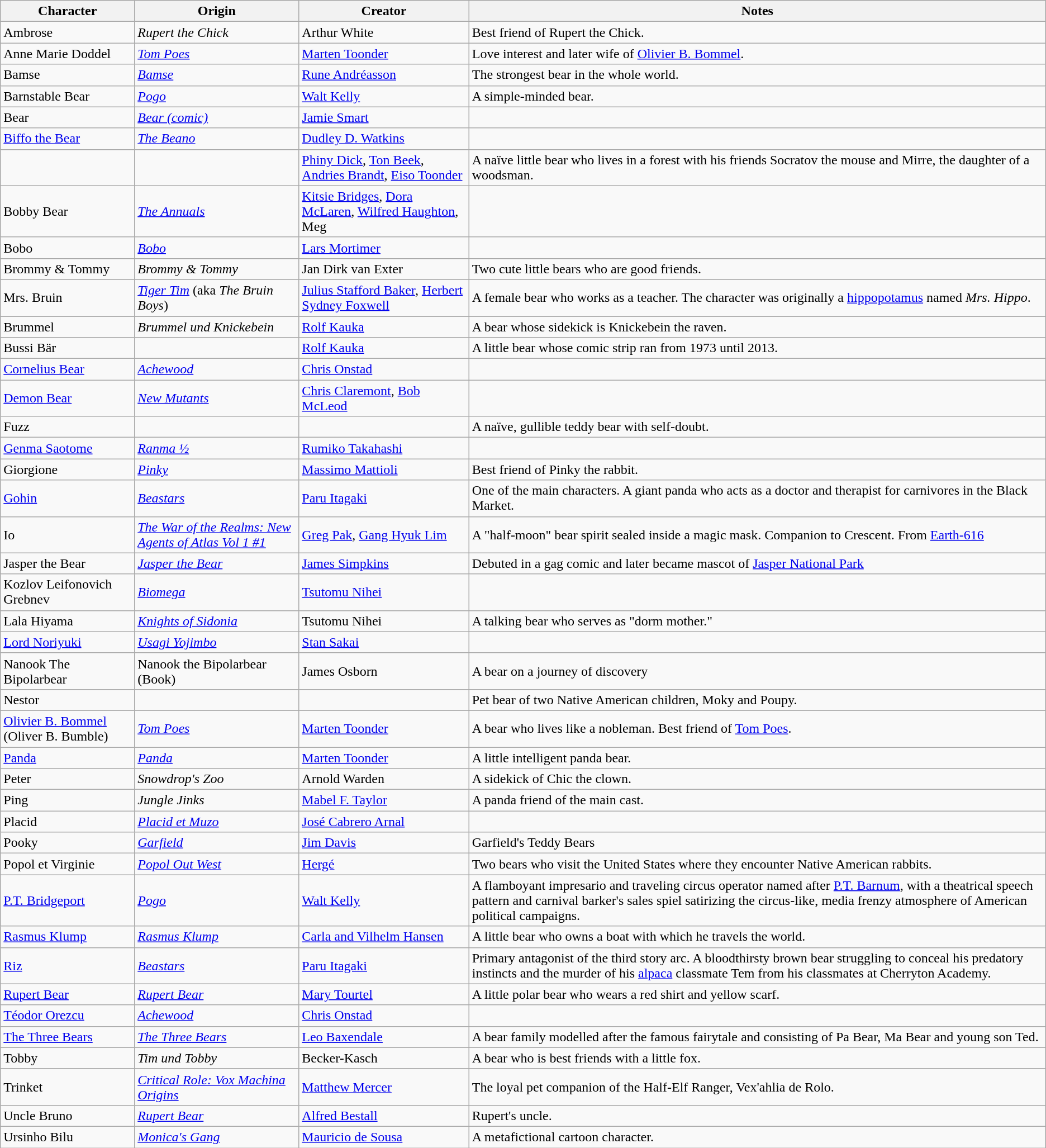<table class="wikitable sortable sticky-header">
<tr>
<th>Character</th>
<th>Origin</th>
<th>Creator</th>
<th>Notes</th>
</tr>
<tr>
<td>Ambrose</td>
<td><em>Rupert the Chick</em></td>
<td>Arthur White</td>
<td>Best friend of Rupert the Chick.</td>
</tr>
<tr>
<td>Anne Marie Doddel</td>
<td><em><a href='#'>Tom Poes</a></em></td>
<td><a href='#'>Marten Toonder</a></td>
<td>Love interest and later wife of <a href='#'>Olivier B. Bommel</a>.</td>
</tr>
<tr>
<td>Bamse</td>
<td><em><a href='#'>Bamse</a></em></td>
<td><a href='#'>Rune Andréasson</a></td>
<td>The strongest bear in the whole world.</td>
</tr>
<tr>
<td>Barnstable Bear</td>
<td><em><a href='#'>Pogo</a></em></td>
<td><a href='#'>Walt Kelly</a></td>
<td>A simple-minded bear.</td>
</tr>
<tr>
<td>Bear</td>
<td><em><a href='#'>Bear (comic)</a></em></td>
<td><a href='#'>Jamie Smart</a></td>
<td></td>
</tr>
<tr>
<td><a href='#'>Biffo the Bear</a></td>
<td><em><a href='#'>The Beano</a></em></td>
<td><a href='#'>Dudley D. Watkins</a></td>
<td></td>
</tr>
<tr>
<td></td>
<td><em></em></td>
<td><a href='#'>Phiny Dick</a>, <a href='#'>Ton Beek</a>, <a href='#'>Andries Brandt</a>, <a href='#'>Eiso Toonder</a></td>
<td>A naïve little bear who lives in a forest with his friends Socratov the mouse and Mirre, the daughter of a woodsman.</td>
</tr>
<tr>
<td>Bobby Bear</td>
<td><em><a href='#'>The Annuals</a></em></td>
<td><a href='#'>Kitsie Bridges</a>, <a href='#'>Dora McLaren</a>, <a href='#'>Wilfred Haughton</a>, Meg</td>
<td></td>
</tr>
<tr>
<td>Bobo</td>
<td><em><a href='#'>Bobo</a></em></td>
<td><a href='#'>Lars Mortimer</a></td>
<td></td>
</tr>
<tr>
<td>Brommy & Tommy</td>
<td><em>Brommy & Tommy</em></td>
<td>Jan Dirk van Exter</td>
<td>Two cute little bears who are good friends.</td>
</tr>
<tr>
<td>Mrs. Bruin</td>
<td><em><a href='#'>Tiger Tim</a></em> (aka <em>The Bruin Boys</em>)</td>
<td><a href='#'>Julius Stafford Baker</a>, <a href='#'>Herbert Sydney Foxwell</a></td>
<td>A female bear who works as a teacher. The character was originally a <a href='#'>hippopotamus</a> named <em>Mrs. Hippo</em>.</td>
</tr>
<tr>
<td>Brummel</td>
<td><em>Brummel und Knickebein</em></td>
<td><a href='#'>Rolf Kauka</a></td>
<td>A bear whose sidekick is Knickebein the raven.</td>
</tr>
<tr>
<td>Bussi Bär</td>
<td><em></em></td>
<td><a href='#'>Rolf Kauka</a></td>
<td>A little bear whose comic strip ran from 1973 until 2013.</td>
</tr>
<tr>
<td><a href='#'>Cornelius Bear</a></td>
<td><em><a href='#'>Achewood</a></em></td>
<td><a href='#'>Chris Onstad</a></td>
<td></td>
</tr>
<tr>
<td><a href='#'>Demon Bear</a></td>
<td><em><a href='#'>New Mutants</a></em></td>
<td><a href='#'>Chris Claremont</a>, <a href='#'>Bob McLeod</a></td>
<td></td>
</tr>
<tr>
<td>Fuzz</td>
<td><em></em></td>
<td></td>
<td>A naïve, gullible teddy bear with self-doubt.</td>
</tr>
<tr>
<td><a href='#'>Genma Saotome</a></td>
<td><em><a href='#'>Ranma ½</a></em></td>
<td><a href='#'>Rumiko Takahashi</a></td>
<td></td>
</tr>
<tr>
<td>Giorgione</td>
<td><em><a href='#'>Pinky</a></em></td>
<td><a href='#'>Massimo Mattioli</a></td>
<td>Best friend of Pinky the rabbit.</td>
</tr>
<tr>
<td><a href='#'>Gohin</a></td>
<td><em><a href='#'>Beastars</a></em></td>
<td><a href='#'>Paru Itagaki</a></td>
<td>One of the main characters. A giant panda who acts as a doctor and therapist for carnivores in the Black Market.</td>
</tr>
<tr>
<td>Io</td>
<td><em><a href='#'>The War of the Realms: New Agents of Atlas Vol 1 #1</a></em></td>
<td><a href='#'>Greg Pak</a>, <a href='#'>Gang Hyuk Lim</a></td>
<td>A "half-moon" bear spirit sealed inside a magic mask. Companion to Crescent. From <a href='#'>Earth-616</a></td>
</tr>
<tr>
<td>Jasper the Bear</td>
<td><em><a href='#'>Jasper the Bear</a></em></td>
<td><a href='#'>James Simpkins</a></td>
<td>Debuted in a gag comic and later became mascot of <a href='#'>Jasper National Park</a></td>
</tr>
<tr>
<td>Kozlov Leifonovich Grebnev</td>
<td><em><a href='#'>Biomega</a></em></td>
<td><a href='#'>Tsutomu Nihei</a></td>
<td></td>
</tr>
<tr>
<td>Lala Hiyama</td>
<td><em><a href='#'>Knights of Sidonia</a></em></td>
<td>Tsutomu Nihei</td>
<td>A talking bear who serves as "dorm mother."</td>
</tr>
<tr>
<td><a href='#'>Lord Noriyuki</a></td>
<td><em><a href='#'>Usagi Yojimbo</a></em></td>
<td><a href='#'>Stan Sakai</a></td>
<td></td>
</tr>
<tr>
<td>Nanook The Bipolarbear</td>
<td>Nanook the Bipolarbear (Book)</td>
<td>James Osborn</td>
<td>A bear on a journey of discovery</td>
</tr>
<tr>
<td>Nestor</td>
<td><em></em></td>
<td></td>
<td>Pet bear of two Native American children, Moky and Poupy.</td>
</tr>
<tr>
<td><a href='#'>Olivier B. Bommel</a> (Oliver B. Bumble)</td>
<td><em><a href='#'>Tom Poes</a></em></td>
<td><a href='#'>Marten Toonder</a></td>
<td>A bear who lives like a nobleman. Best friend of <a href='#'>Tom Poes</a>.</td>
</tr>
<tr>
<td><a href='#'>Panda</a></td>
<td><em><a href='#'>Panda</a></em></td>
<td><a href='#'>Marten Toonder</a></td>
<td>A little intelligent panda bear.</td>
</tr>
<tr>
<td>Peter</td>
<td><em>Snowdrop's Zoo</em></td>
<td>Arnold Warden</td>
<td>A sidekick of Chic the clown.</td>
</tr>
<tr>
<td>Ping</td>
<td><em>Jungle Jinks</em></td>
<td><a href='#'>Mabel F. Taylor</a></td>
<td>A panda friend of the main cast.</td>
</tr>
<tr>
<td>Placid</td>
<td><em><a href='#'>Placid et Muzo</a></em> </td>
<td><a href='#'>José Cabrero Arnal</a></td>
<td></td>
</tr>
<tr>
<td>Pooky</td>
<td><em><a href='#'>Garfield</a></em></td>
<td><a href='#'>Jim Davis</a></td>
<td>Garfield's Teddy Bears</td>
</tr>
<tr>
<td>Popol et Virginie</td>
<td><em><a href='#'>Popol Out West</a></em></td>
<td><a href='#'>Hergé</a></td>
<td>Two bears who visit the United States where they encounter Native American rabbits.</td>
</tr>
<tr>
<td><a href='#'>P.T. Bridgeport</a></td>
<td><em><a href='#'>Pogo</a></em></td>
<td><a href='#'>Walt Kelly</a></td>
<td>A flamboyant impresario and traveling circus operator named after <a href='#'>P.T. Barnum</a>, with a theatrical speech pattern and carnival barker's sales spiel satirizing the circus-like, media frenzy atmosphere of American political campaigns.</td>
</tr>
<tr>
<td><a href='#'>Rasmus Klump</a></td>
<td><em><a href='#'>Rasmus Klump</a></em></td>
<td><a href='#'>Carla and Vilhelm Hansen</a></td>
<td>A little bear who owns a boat with which he travels the world.</td>
</tr>
<tr>
<td><a href='#'>Riz</a></td>
<td><em><a href='#'>Beastars</a></em></td>
<td><a href='#'>Paru Itagaki</a></td>
<td>Primary antagonist of the third story arc. A bloodthirsty brown bear struggling to conceal his predatory instincts and the murder of his <a href='#'>alpaca</a> classmate Tem from his classmates at Cherryton Academy.</td>
</tr>
<tr>
<td><a href='#'>Rupert Bear</a></td>
<td><em><a href='#'>Rupert Bear</a></em></td>
<td><a href='#'>Mary Tourtel</a></td>
<td>A little polar bear who wears a red shirt and yellow scarf.</td>
</tr>
<tr>
<td><a href='#'>Téodor Orezcu</a></td>
<td><em><a href='#'>Achewood</a></em></td>
<td><a href='#'>Chris Onstad</a></td>
<td></td>
</tr>
<tr>
<td><a href='#'>The Three Bears</a></td>
<td><em><a href='#'>The Three Bears</a></em></td>
<td><a href='#'>Leo Baxendale</a></td>
<td>A bear family modelled after the famous fairytale and consisting of Pa Bear, Ma Bear and young son Ted.</td>
</tr>
<tr>
<td>Tobby</td>
<td><em>Tim und Tobby</em></td>
<td>Becker-Kasch</td>
<td>A bear who is best friends with a little fox.</td>
</tr>
<tr>
<td>Trinket</td>
<td><em><a href='#'>Critical Role: Vox Machina Origins</a></em></td>
<td><a href='#'>Matthew Mercer</a></td>
<td>The loyal pet companion of the Half-Elf Ranger, Vex'ahlia de Rolo.</td>
</tr>
<tr>
<td>Uncle Bruno</td>
<td><em><a href='#'>Rupert Bear</a></em></td>
<td><a href='#'>Alfred Bestall</a></td>
<td>Rupert's uncle.</td>
</tr>
<tr>
<td>Ursinho Bilu</td>
<td><em><a href='#'>Monica's Gang</a></em></td>
<td><a href='#'>Mauricio de Sousa</a></td>
<td>A metafictional cartoon character.</td>
</tr>
</table>
